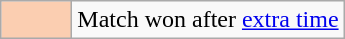<table class="wikitable">
<tr>
<td width="40px" bgcolor="#FBCEB1" align="center"></td>
<td>Match won after <a href='#'>extra time</a></td>
</tr>
</table>
